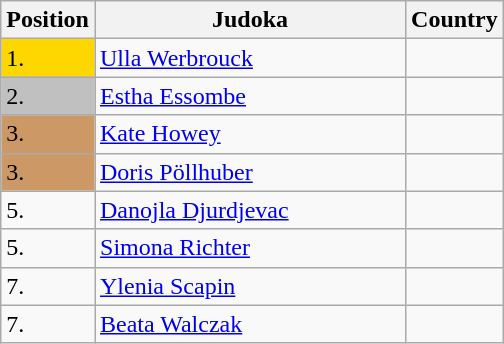<table class=wikitable>
<tr>
<th width=10>Position</th>
<th width=200>Judoka</th>
<th width=10>Country</th>
</tr>
<tr>
<td bgcolor=gold>1.</td>
<td><a href='#'>Ulla Werbrouck</a></td>
<td></td>
</tr>
<tr>
<td bgcolor="silver">2.</td>
<td><a href='#'>Estha Essombe</a></td>
<td></td>
</tr>
<tr>
<td bgcolor="CC9966">3.</td>
<td><a href='#'>Kate Howey</a></td>
<td></td>
</tr>
<tr>
<td bgcolor="CC9966">3.</td>
<td><a href='#'>Doris Pöllhuber</a></td>
<td></td>
</tr>
<tr>
<td>5.</td>
<td><a href='#'>Danojla Djurdjevac</a></td>
<td></td>
</tr>
<tr>
<td>5.</td>
<td><a href='#'>Simona Richter</a></td>
<td></td>
</tr>
<tr>
<td>7.</td>
<td><a href='#'>Ylenia Scapin</a></td>
<td></td>
</tr>
<tr>
<td>7.</td>
<td><a href='#'>Beata Walczak</a></td>
<td></td>
</tr>
</table>
